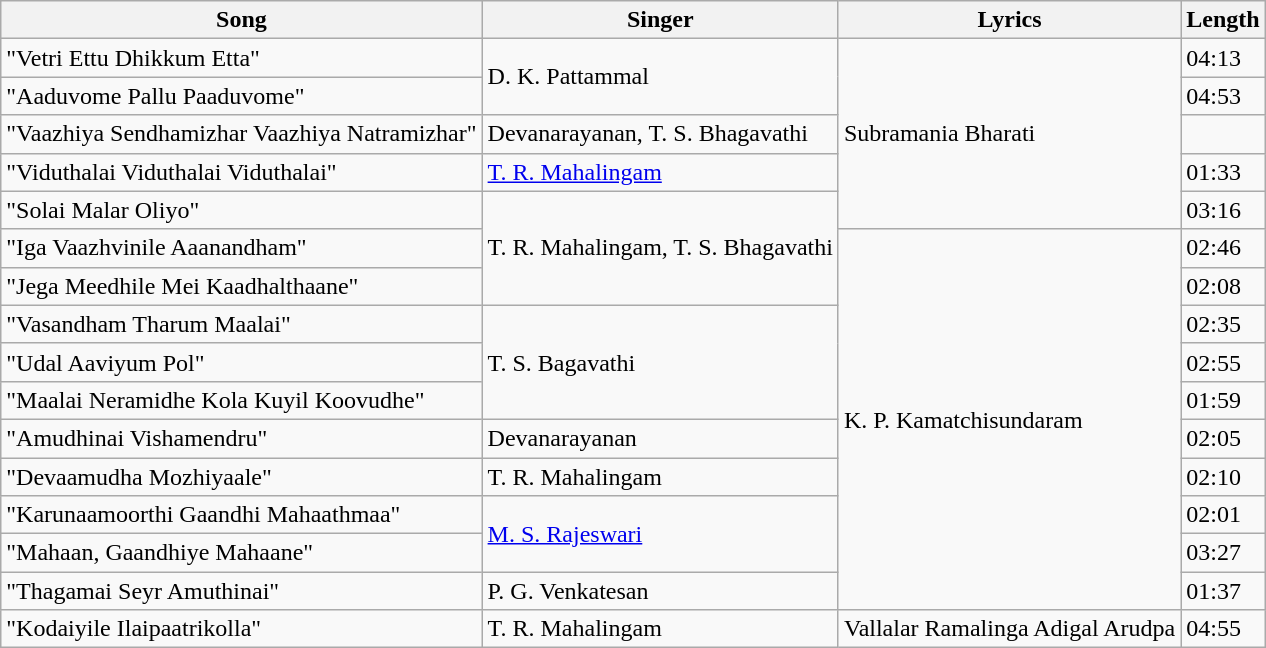<table class="wikitable">
<tr>
<th>Song</th>
<th>Singer</th>
<th>Lyrics</th>
<th>Length</th>
</tr>
<tr>
<td>"Vetri Ettu Dhikkum Etta"</td>
<td rowspan=2>D. K. Pattammal</td>
<td rowspan=5>Subramania Bharati</td>
<td>04:13</td>
</tr>
<tr>
<td>"Aaduvome Pallu Paaduvome"</td>
<td>04:53</td>
</tr>
<tr>
<td>"Vaazhiya Sendhamizhar Vaazhiya Natramizhar"</td>
<td>Devanarayanan, T. S. Bhagavathi</td>
<td></td>
</tr>
<tr>
<td>"Viduthalai Viduthalai Viduthalai"</td>
<td><a href='#'>T. R. Mahalingam</a></td>
<td>01:33</td>
</tr>
<tr>
<td>"Solai Malar Oliyo"</td>
<td rowspan=3>T. R. Mahalingam,  T. S. Bhagavathi</td>
<td>03:16</td>
</tr>
<tr>
<td>"Iga Vaazhvinile Aaanandham"</td>
<td rowspan=10>K. P. Kamatchisundaram</td>
<td>02:46</td>
</tr>
<tr>
<td>"Jega Meedhile Mei Kaadhalthaane"</td>
<td>02:08</td>
</tr>
<tr>
<td>"Vasandham Tharum Maalai"</td>
<td rowspan=3>T. S. Bagavathi</td>
<td>02:35</td>
</tr>
<tr>
<td>"Udal Aaviyum Pol"</td>
<td>02:55</td>
</tr>
<tr>
<td>"Maalai Neramidhe  Kola Kuyil Koovudhe"</td>
<td>01:59</td>
</tr>
<tr>
<td>"Amudhinai Vishamendru"</td>
<td>Devanarayanan</td>
<td>02:05</td>
</tr>
<tr>
<td>"Devaamudha Mozhiyaale"</td>
<td>T. R. Mahalingam</td>
<td>02:10</td>
</tr>
<tr>
<td>"Karunaamoorthi Gaandhi Mahaathmaa"</td>
<td rowspan=2><a href='#'>M. S. Rajeswari</a></td>
<td>02:01</td>
</tr>
<tr>
<td>"Mahaan, Gaandhiye Mahaane"</td>
<td>03:27</td>
</tr>
<tr>
<td>"Thagamai Seyr Amuthinai"</td>
<td>P. G. Venkatesan</td>
<td>01:37</td>
</tr>
<tr>
<td>"Kodaiyile Ilaipaatrikolla"</td>
<td>T. R. Mahalingam</td>
<td>Vallalar Ramalinga Adigal Arudpa</td>
<td>04:55</td>
</tr>
</table>
